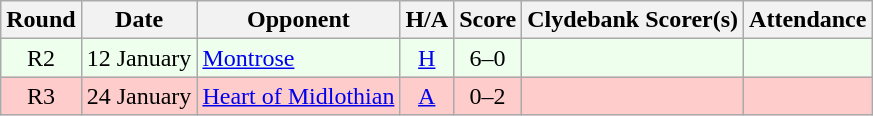<table class="wikitable" style="text-align:center">
<tr>
<th>Round</th>
<th>Date</th>
<th>Opponent</th>
<th>H/A</th>
<th>Score</th>
<th>Clydebank Scorer(s)</th>
<th>Attendance</th>
</tr>
<tr bgcolor=#EEFFEE>
<td>R2</td>
<td align=left>12 January</td>
<td align=left><a href='#'>Montrose</a></td>
<td><a href='#'>H</a></td>
<td>6–0</td>
<td align=left></td>
<td></td>
</tr>
<tr bgcolor=#FFCCCC>
<td>R3</td>
<td align=left>24 January</td>
<td align=left><a href='#'>Heart of Midlothian</a></td>
<td><a href='#'>A</a></td>
<td>0–2</td>
<td align=left></td>
<td></td>
</tr>
</table>
